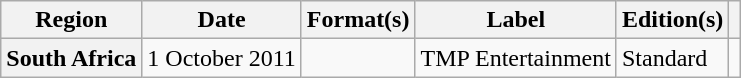<table class="wikitable plainrowheaders">
<tr>
<th scope="col">Region</th>
<th scope="col">Date</th>
<th scope="col">Format(s)</th>
<th scope="col">Label</th>
<th scope="col">Edition(s)</th>
<th scope="col"></th>
</tr>
<tr>
<th scope="row">South Africa</th>
<td>1 October 2011</td>
<td></td>
<td>TMP Entertainment</td>
<td>Standard</td>
<td style="text-align:center;"></td>
</tr>
</table>
